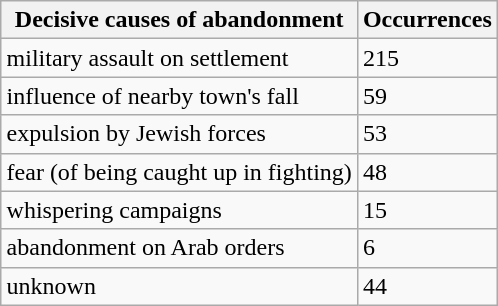<table class="wikitable" align="right">
<tr>
<th>Decisive causes of abandonment</th>
<th>Occurrences</th>
</tr>
<tr>
<td>military assault on settlement</td>
<td>215</td>
</tr>
<tr>
<td>influence of nearby town's fall</td>
<td>59</td>
</tr>
<tr>
<td>expulsion by Jewish forces</td>
<td>53</td>
</tr>
<tr>
<td>fear (of being caught up in fighting)</td>
<td>48</td>
</tr>
<tr>
<td>whispering campaigns</td>
<td>15</td>
</tr>
<tr>
<td>abandonment on Arab orders</td>
<td>6</td>
</tr>
<tr>
<td>unknown</td>
<td>44</td>
</tr>
</table>
